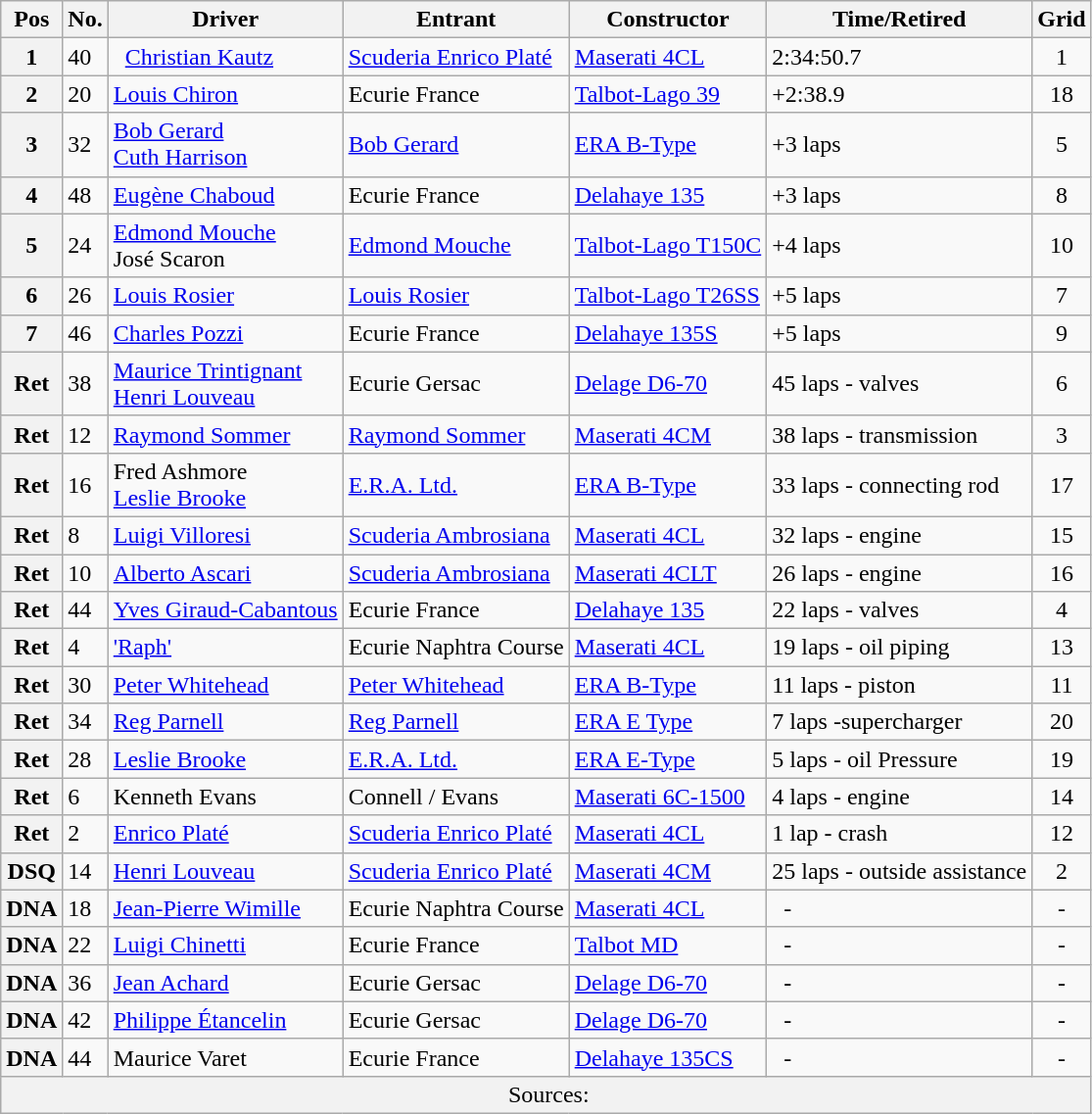<table class="wikitable" font-size: 95%;">
<tr>
<th>Pos</th>
<th>No.</th>
<th>Driver</th>
<th>Entrant</th>
<th>Constructor</th>
<th>Time/Retired</th>
<th>Grid</th>
</tr>
<tr>
<th>1</th>
<td>40</td>
<td>  <a href='#'>Christian Kautz</a></td>
<td><a href='#'>Scuderia Enrico Platé</a></td>
<td><a href='#'>Maserati 4CL</a></td>
<td>2:34:50.7</td>
<td style="text-align:center">1</td>
</tr>
<tr>
<th>2</th>
<td>20</td>
<td> <a href='#'>Louis Chiron</a></td>
<td>Ecurie France</td>
<td><a href='#'>Talbot-Lago 39</a></td>
<td>+2:38.9</td>
<td style="text-align:center">18</td>
</tr>
<tr>
<th>3</th>
<td>32</td>
<td> <a href='#'>Bob Gerard</a><br> <a href='#'>Cuth Harrison</a></td>
<td><a href='#'>Bob Gerard</a></td>
<td><a href='#'>ERA B-Type</a></td>
<td>+3 laps</td>
<td style="text-align:center">5</td>
</tr>
<tr>
<th>4</th>
<td>48</td>
<td> <a href='#'>Eugène Chaboud</a></td>
<td>Ecurie France</td>
<td><a href='#'>Delahaye 135</a></td>
<td>+3 laps</td>
<td style="text-align:center">8</td>
</tr>
<tr>
<th>5</th>
<td>24</td>
<td> <a href='#'>Edmond Mouche</a><br> José Scaron</td>
<td><a href='#'>Edmond Mouche</a></td>
<td><a href='#'>Talbot-Lago T150C</a></td>
<td>+4 laps</td>
<td style="text-align:center">10</td>
</tr>
<tr>
<th>6</th>
<td>26</td>
<td> <a href='#'>Louis Rosier</a></td>
<td><a href='#'>Louis Rosier</a></td>
<td><a href='#'>Talbot-Lago T26SS</a></td>
<td>+5 laps</td>
<td style="text-align:center">7</td>
</tr>
<tr>
<th>7</th>
<td>46</td>
<td> <a href='#'>Charles Pozzi</a></td>
<td>Ecurie France</td>
<td><a href='#'>Delahaye 135S</a></td>
<td>+5 laps</td>
<td style="text-align:center">9</td>
</tr>
<tr>
<th>Ret</th>
<td>38</td>
<td> <a href='#'>Maurice Trintignant</a><br> <a href='#'>Henri Louveau</a></td>
<td>Ecurie Gersac</td>
<td><a href='#'>Delage D6-70</a></td>
<td>45 laps - valves</td>
<td style="text-align:center">6</td>
</tr>
<tr>
<th>Ret</th>
<td>12</td>
<td> <a href='#'>Raymond Sommer</a></td>
<td><a href='#'>Raymond Sommer</a></td>
<td><a href='#'>Maserati 4CM</a></td>
<td>38 laps - transmission</td>
<td style="text-align:center">3</td>
</tr>
<tr>
<th>Ret</th>
<td>16</td>
<td> Fred Ashmore<br> <a href='#'>Leslie Brooke</a></td>
<td><a href='#'>E.R.A. Ltd.</a></td>
<td><a href='#'>ERA B-Type</a></td>
<td>33 laps - connecting rod</td>
<td style="text-align:center">17</td>
</tr>
<tr>
<th>Ret</th>
<td>8</td>
<td> <a href='#'>Luigi Villoresi</a></td>
<td><a href='#'>Scuderia Ambrosiana</a></td>
<td><a href='#'>Maserati 4CL</a></td>
<td>32 laps - engine</td>
<td style="text-align:center">15</td>
</tr>
<tr>
<th>Ret</th>
<td>10</td>
<td> <a href='#'>Alberto Ascari</a></td>
<td><a href='#'>Scuderia Ambrosiana</a></td>
<td><a href='#'>Maserati 4CLT</a></td>
<td>26 laps - engine</td>
<td style="text-align:center">16</td>
</tr>
<tr>
<th>Ret</th>
<td>44</td>
<td> <a href='#'>Yves Giraud-Cabantous</a></td>
<td>Ecurie France</td>
<td><a href='#'>Delahaye 135</a></td>
<td>22 laps - valves</td>
<td style="text-align:center">4</td>
</tr>
<tr>
<th>Ret</th>
<td>4</td>
<td> <a href='#'>'Raph'</a></td>
<td>Ecurie Naphtra Course</td>
<td><a href='#'>Maserati 4CL</a></td>
<td>19 laps - oil piping</td>
<td style="text-align:center">13</td>
</tr>
<tr>
<th>Ret</th>
<td>30</td>
<td> <a href='#'>Peter Whitehead</a></td>
<td><a href='#'>Peter Whitehead</a></td>
<td><a href='#'>ERA B-Type</a></td>
<td>11 laps - piston</td>
<td style="text-align:center">11</td>
</tr>
<tr>
<th>Ret</th>
<td>34</td>
<td> <a href='#'>Reg Parnell</a></td>
<td><a href='#'>Reg Parnell</a></td>
<td><a href='#'>ERA E Type</a></td>
<td>7 laps -supercharger</td>
<td style="text-align:center">20</td>
</tr>
<tr>
<th>Ret</th>
<td>28</td>
<td> <a href='#'>Leslie Brooke</a></td>
<td><a href='#'>E.R.A. Ltd.</a></td>
<td><a href='#'>ERA E-Type</a></td>
<td>5 laps - oil Pressure</td>
<td style="text-align:center">19</td>
</tr>
<tr>
<th>Ret</th>
<td>6</td>
<td> Kenneth Evans</td>
<td>Connell / Evans</td>
<td><a href='#'>Maserati 6C-1500</a></td>
<td>4 laps - engine</td>
<td style="text-align:center">14</td>
</tr>
<tr>
<th>Ret</th>
<td>2</td>
<td> <a href='#'>Enrico Platé</a></td>
<td><a href='#'>Scuderia Enrico Platé</a></td>
<td><a href='#'>Maserati 4CL</a></td>
<td>1 lap - crash</td>
<td style="text-align:center">12</td>
</tr>
<tr>
<th>DSQ</th>
<td>14</td>
<td> <a href='#'>Henri Louveau</a></td>
<td><a href='#'>Scuderia Enrico Platé</a></td>
<td><a href='#'>Maserati 4CM</a></td>
<td>25 laps - outside assistance</td>
<td style="text-align:center">2</td>
</tr>
<tr>
<th>DNA</th>
<td>18</td>
<td> <a href='#'>Jean-Pierre Wimille</a></td>
<td>Ecurie Naphtra Course</td>
<td><a href='#'>Maserati 4CL</a></td>
<td>  -</td>
<td style="text-align:center">-</td>
</tr>
<tr>
<th>DNA</th>
<td>22</td>
<td> <a href='#'>Luigi Chinetti</a></td>
<td>Ecurie France</td>
<td><a href='#'>Talbot MD</a></td>
<td>  -</td>
<td style="text-align:center">-</td>
</tr>
<tr>
<th>DNA</th>
<td>36</td>
<td> <a href='#'>Jean Achard</a></td>
<td>Ecurie Gersac</td>
<td><a href='#'>Delage D6-70</a></td>
<td>  -</td>
<td style="text-align:center">-</td>
</tr>
<tr>
<th>DNA</th>
<td>42</td>
<td> <a href='#'>Philippe Étancelin</a></td>
<td>Ecurie Gersac</td>
<td><a href='#'>Delage D6-70</a></td>
<td>  -</td>
<td style="text-align:center">-</td>
</tr>
<tr>
<th>DNA</th>
<td>44</td>
<td> Maurice Varet</td>
<td>Ecurie France</td>
<td><a href='#'>Delahaye 135CS</a></td>
<td>  -</td>
<td style="text-align:center">-</td>
</tr>
<tr>
<td style="background:#F2F2F2;padding-left: 7px" colspan=7 align="center">Sources:</td>
</tr>
</table>
